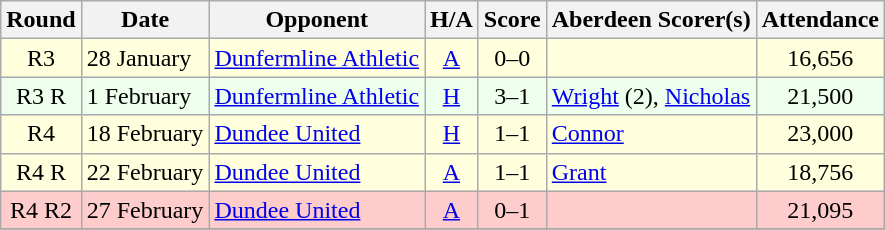<table class="wikitable" style="text-align:center">
<tr>
<th>Round</th>
<th>Date</th>
<th>Opponent</th>
<th>H/A</th>
<th>Score</th>
<th>Aberdeen Scorer(s)</th>
<th>Attendance</th>
</tr>
<tr bgcolor=#FFFFDD>
<td>R3</td>
<td align=left>28 January</td>
<td align=left><a href='#'>Dunfermline Athletic</a></td>
<td><a href='#'>A</a></td>
<td>0–0</td>
<td align=left></td>
<td>16,656</td>
</tr>
<tr bgcolor=#EEFFEE>
<td>R3 R</td>
<td align=left>1 February</td>
<td align=left><a href='#'>Dunfermline Athletic</a></td>
<td><a href='#'>H</a></td>
<td>3–1</td>
<td align=left><a href='#'>Wright</a> (2), <a href='#'>Nicholas</a></td>
<td>21,500</td>
</tr>
<tr bgcolor=#FFFFDD>
<td>R4</td>
<td align=left>18 February</td>
<td align=left><a href='#'>Dundee United</a></td>
<td><a href='#'>H</a></td>
<td>1–1</td>
<td align=left><a href='#'>Connor</a></td>
<td>23,000</td>
</tr>
<tr bgcolor=#FFFFDD>
<td>R4 R</td>
<td align=left>22 February</td>
<td align=left><a href='#'>Dundee United</a></td>
<td><a href='#'>A</a></td>
<td>1–1</td>
<td align=left><a href='#'>Grant</a></td>
<td>18,756</td>
</tr>
<tr bgcolor=#FFCCCC>
<td>R4 R2</td>
<td align=left>27 February</td>
<td align=left><a href='#'>Dundee United</a></td>
<td><a href='#'>A</a></td>
<td>0–1</td>
<td align=left></td>
<td>21,095</td>
</tr>
<tr>
</tr>
</table>
